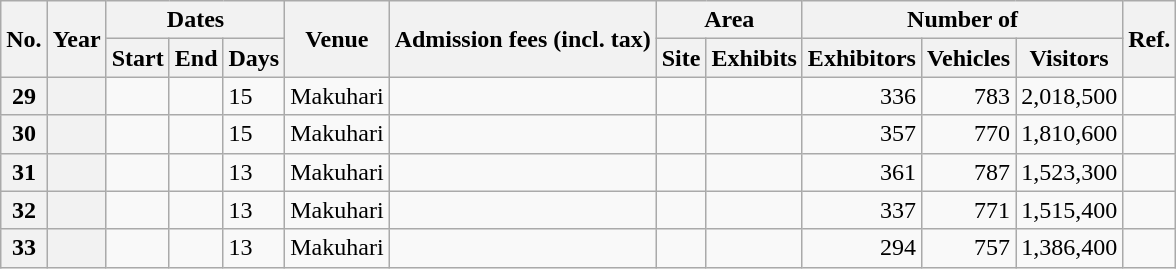<table class="wikitable sortable">
<tr>
<th rowspan=2>No.</th>
<th rowspan=2>Year</th>
<th colspan=3>Dates</th>
<th rowspan=2>Venue</th>
<th rowspan=2>Admission fees (incl. tax)</th>
<th colspan=2>Area</th>
<th colspan=3>Number of</th>
<th rowspan=2 class="unsortable">Ref.</th>
</tr>
<tr>
<th>Start</th>
<th>End</th>
<th>Days</th>
<th>Site</th>
<th>Exhibits</th>
<th>Exhibitors</th>
<th>Vehicles</th>
<th>Visitors</th>
</tr>
<tr>
<th>29</th>
<th></th>
<td></td>
<td></td>
<td>15</td>
<td>Makuhari</td>
<td></td>
<td style="text-align:right;"></td>
<td style="text-align:right;"></td>
<td style="text-align:right;">336</td>
<td style="text-align:right;">783</td>
<td style="text-align:right;">2,018,500</td>
<td></td>
</tr>
<tr>
<th>30</th>
<th></th>
<td></td>
<td></td>
<td>15</td>
<td>Makuhari</td>
<td></td>
<td style="text-align:right;"></td>
<td style="text-align:right;"></td>
<td style="text-align:right;">357</td>
<td style="text-align:right;">770</td>
<td style="text-align:right;">1,810,600</td>
<td></td>
</tr>
<tr>
<th>31</th>
<th></th>
<td></td>
<td></td>
<td>13</td>
<td>Makuhari</td>
<td></td>
<td style="text-align:right;"></td>
<td style="text-align:right;"></td>
<td style="text-align:right;">361</td>
<td style="text-align:right;">787</td>
<td style="text-align:right;">1,523,300</td>
<td></td>
</tr>
<tr>
<th>32</th>
<th></th>
<td></td>
<td></td>
<td>13</td>
<td>Makuhari</td>
<td></td>
<td style="text-align:right;"></td>
<td style="text-align:right;"></td>
<td style="text-align:right;">337</td>
<td style="text-align:right;">771</td>
<td style="text-align:right;">1,515,400</td>
<td></td>
</tr>
<tr>
<th>33</th>
<th></th>
<td></td>
<td></td>
<td>13</td>
<td>Makuhari</td>
<td></td>
<td style="text-align:right;"></td>
<td style="text-align:right;"></td>
<td style="text-align:right;">294</td>
<td style="text-align:right;">757</td>
<td style="text-align:right;">1,386,400</td>
<td></td>
</tr>
</table>
